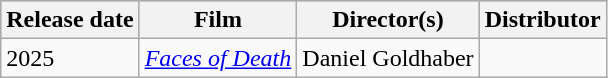<table class="wikitable">
<tr style="background:#b0c4de; text-align:center;">
<th>Release date</th>
<th>Film</th>
<th>Director(s)</th>
<th>Distributor</th>
</tr>
<tr>
<td>2025</td>
<td><em><a href='#'>Faces of Death</a></em></td>
<td>Daniel Goldhaber</td>
<td></td>
</tr>
</table>
